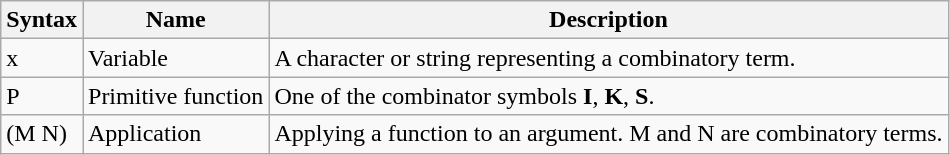<table class="wikitable">
<tr>
<th>Syntax</th>
<th>Name</th>
<th>Description</th>
</tr>
<tr>
<td>x</td>
<td>Variable</td>
<td>A character or string representing a combinatory term.</td>
</tr>
<tr>
<td>P</td>
<td>Primitive function</td>
<td>One of the combinator symbols <strong>I</strong>, <strong>K</strong>, <strong>S</strong>.</td>
</tr>
<tr>
<td>(M N)</td>
<td>Application</td>
<td>Applying a function to an argument. M and N are combinatory terms.</td>
</tr>
</table>
